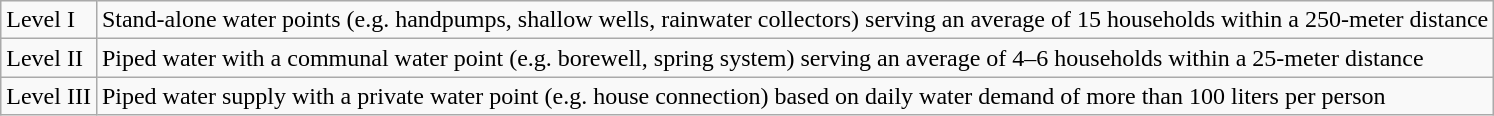<table class="wikitable">
<tr>
<td>Level I</td>
<td>Stand-alone water points (e.g. handpumps, shallow wells, rainwater collectors) serving an average of 15 households within a 250-meter distance</td>
</tr>
<tr>
<td>Level II</td>
<td>Piped water with a communal water point (e.g. borewell, spring system) serving an average of 4–6 households within a 25-meter distance</td>
</tr>
<tr>
<td class="nowrap">Level III</td>
<td>Piped water supply with a private water point (e.g. house connection) based on daily water demand of more than 100 liters per person</td>
</tr>
</table>
